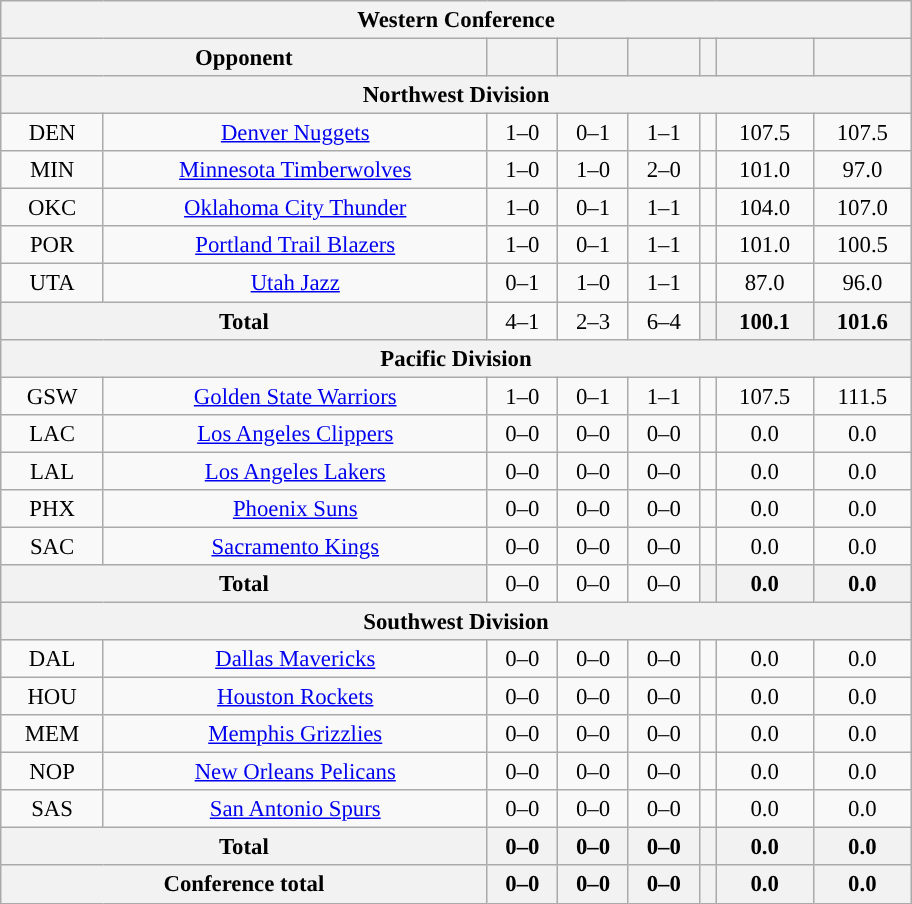<table class="wikitable" style="margin:1em auto; font-size:95%; text-align:center; width:40em;">
<tr>
<th colspan="8">Western Conference</th>
</tr>
<tr>
<th colspan="2">Opponent</th>
<th></th>
<th></th>
<th></th>
<th></th>
<th></th>
<th></th>
</tr>
<tr>
<th colspan="8">Northwest Division</th>
</tr>
<tr>
<td>DEN</td>
<td><a href='#'>Denver Nuggets</a></td>
<td>1–0</td>
<td>0–1</td>
<td>1–1</td>
<td></td>
<td>107.5</td>
<td>107.5</td>
</tr>
<tr>
<td>MIN</td>
<td><a href='#'>Minnesota Timberwolves</a></td>
<td>1–0</td>
<td>1–0</td>
<td>2–0</td>
<td></td>
<td>101.0</td>
<td>97.0</td>
</tr>
<tr>
<td>OKC</td>
<td><a href='#'>Oklahoma City Thunder</a></td>
<td>1–0</td>
<td>0–1</td>
<td>1–1</td>
<td></td>
<td>104.0</td>
<td>107.0</td>
</tr>
<tr>
<td>POR</td>
<td><a href='#'>Portland Trail Blazers</a></td>
<td>1–0</td>
<td>0–1</td>
<td>1–1</td>
<td></td>
<td>101.0</td>
<td>100.5</td>
</tr>
<tr>
<td>UTA</td>
<td><a href='#'>Utah Jazz</a></td>
<td>0–1</td>
<td>1–0</td>
<td>1–1</td>
<td></td>
<td>87.0</td>
<td>96.0</td>
</tr>
<tr>
<th colspan="2">Total</th>
<td>4–1</td>
<td>2–3</td>
<td>6–4</td>
<th></th>
<th>100.1</th>
<th>101.6</th>
</tr>
<tr>
<th colspan="8">Pacific Division</th>
</tr>
<tr>
<td>GSW</td>
<td><a href='#'>Golden State Warriors</a></td>
<td>1–0</td>
<td>0–1</td>
<td>1–1</td>
<td></td>
<td>107.5</td>
<td>111.5</td>
</tr>
<tr>
<td>LAC</td>
<td><a href='#'>Los Angeles Clippers</a></td>
<td>0–0</td>
<td>0–0</td>
<td>0–0</td>
<td></td>
<td>0.0</td>
<td>0.0</td>
</tr>
<tr>
<td>LAL</td>
<td><a href='#'>Los Angeles Lakers</a></td>
<td>0–0</td>
<td>0–0</td>
<td>0–0</td>
<td></td>
<td>0.0</td>
<td>0.0</td>
</tr>
<tr>
<td>PHX</td>
<td><a href='#'>Phoenix Suns</a></td>
<td>0–0</td>
<td>0–0</td>
<td>0–0</td>
<td></td>
<td>0.0</td>
<td>0.0</td>
</tr>
<tr>
<td>SAC</td>
<td><a href='#'>Sacramento Kings</a></td>
<td>0–0</td>
<td>0–0</td>
<td>0–0</td>
<td></td>
<td>0.0</td>
<td>0.0</td>
</tr>
<tr>
<th colspan="2">Total</th>
<td>0–0</td>
<td>0–0</td>
<td>0–0</td>
<th></th>
<th>0.0</th>
<th>0.0</th>
</tr>
<tr>
<th colspan="8">Southwest Division</th>
</tr>
<tr>
<td>DAL</td>
<td><a href='#'>Dallas Mavericks</a></td>
<td>0–0</td>
<td>0–0</td>
<td>0–0</td>
<td></td>
<td>0.0</td>
<td>0.0</td>
</tr>
<tr>
<td>HOU</td>
<td><a href='#'>Houston Rockets</a></td>
<td>0–0</td>
<td>0–0</td>
<td>0–0</td>
<td></td>
<td>0.0</td>
<td>0.0</td>
</tr>
<tr>
<td>MEM</td>
<td><a href='#'>Memphis Grizzlies</a></td>
<td>0–0</td>
<td>0–0</td>
<td>0–0</td>
<td></td>
<td>0.0</td>
<td>0.0</td>
</tr>
<tr>
<td>NOP</td>
<td><a href='#'>New Orleans Pelicans</a></td>
<td>0–0</td>
<td>0–0</td>
<td>0–0</td>
<td></td>
<td>0.0</td>
<td>0.0</td>
</tr>
<tr>
<td>SAS</td>
<td><a href='#'>San Antonio Spurs</a></td>
<td>0–0</td>
<td>0–0</td>
<td>0–0</td>
<td></td>
<td>0.0</td>
<td>0.0</td>
</tr>
<tr>
<th colspan="2">Total</th>
<th>0–0</th>
<th>0–0</th>
<th>0–0</th>
<th></th>
<th>0.0</th>
<th>0.0</th>
</tr>
<tr>
<th colspan="2">Conference total</th>
<th>0–0</th>
<th>0–0</th>
<th>0–0</th>
<th></th>
<th>0.0</th>
<th>0.0</th>
</tr>
</table>
